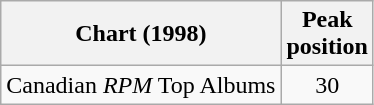<table class="wikitable">
<tr>
<th>Chart (1998)</th>
<th>Peak<br>position</th>
</tr>
<tr>
<td>Canadian <em>RPM</em> Top Albums</td>
<td align="center">30</td>
</tr>
</table>
